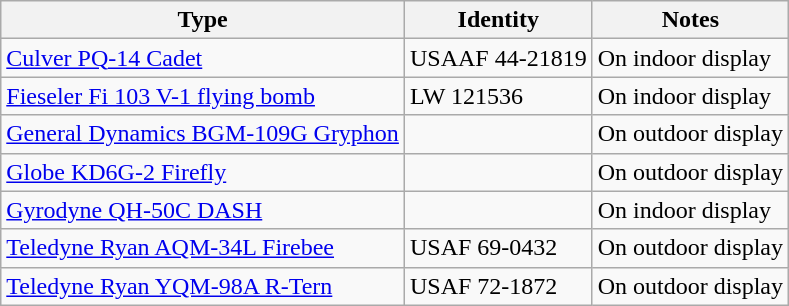<table class="wikitable sortable">
<tr>
<th>Type</th>
<th>Identity</th>
<th>Notes</th>
</tr>
<tr>
<td><a href='#'>Culver PQ-14 Cadet</a></td>
<td>USAAF 44-21819</td>
<td>On indoor display</td>
</tr>
<tr>
<td><a href='#'>Fieseler Fi 103 V-1 flying bomb</a></td>
<td>LW 121536</td>
<td>On indoor display</td>
</tr>
<tr>
<td><a href='#'>General Dynamics BGM-109G Gryphon</a></td>
<td></td>
<td>On outdoor display</td>
</tr>
<tr>
<td><a href='#'>Globe KD6G-2 Firefly</a></td>
<td></td>
<td>On outdoor display</td>
</tr>
<tr>
<td><a href='#'>Gyrodyne QH-50C DASH</a></td>
<td></td>
<td>On indoor display</td>
</tr>
<tr>
<td><a href='#'>Teledyne Ryan AQM-34L Firebee</a></td>
<td>USAF 69-0432</td>
<td>On outdoor display</td>
</tr>
<tr>
<td><a href='#'>Teledyne Ryan YQM-98A R-Tern</a></td>
<td>USAF 72-1872</td>
<td>On outdoor display</td>
</tr>
</table>
